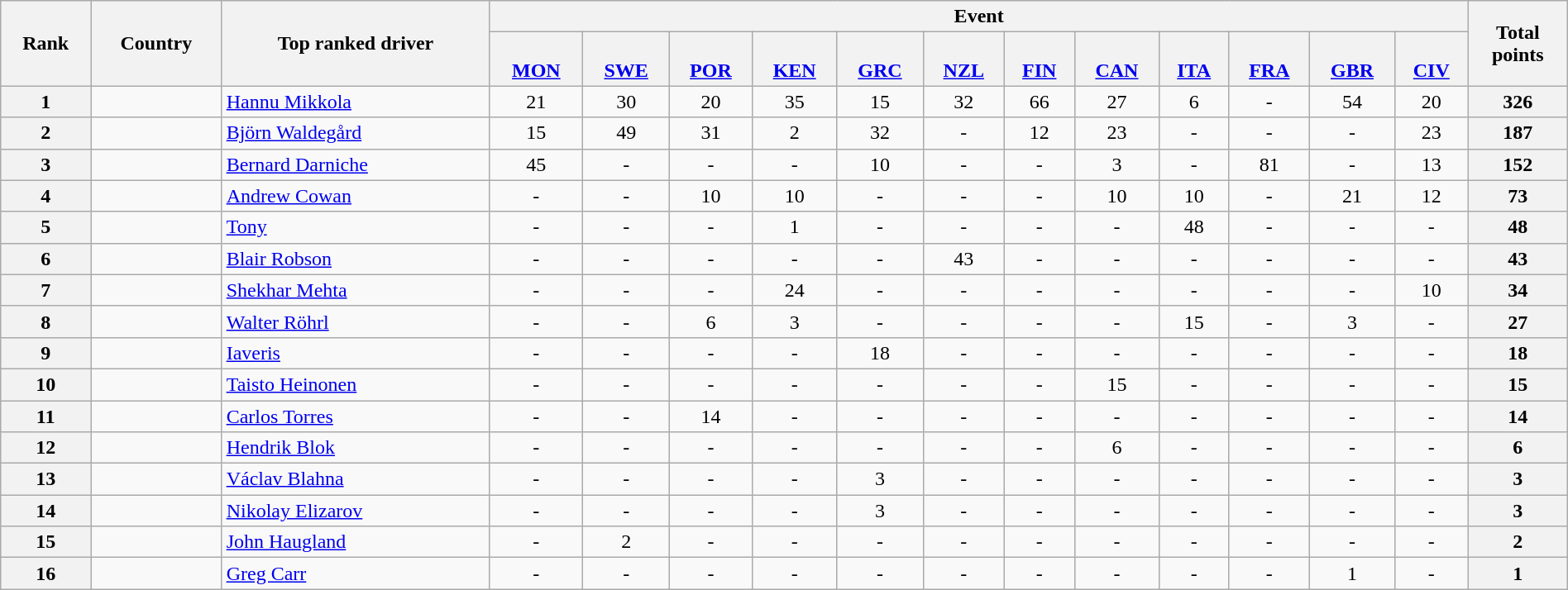<table class="wikitable" width=100% style="text-align:center;">
<tr>
<th rowspan=2>Rank</th>
<th rowspan=2>Country</th>
<th rowspan=2>Top ranked driver</th>
<th colspan=12>Event</th>
<th rowspan=2>Total<br>points</th>
</tr>
<tr valign="bottom">
<th><br><a href='#'>MON</a></th>
<th><br><a href='#'>SWE</a></th>
<th><br><a href='#'>POR</a></th>
<th><br><a href='#'>KEN</a></th>
<th><br><a href='#'>GRC</a></th>
<th><br><a href='#'>NZL</a></th>
<th><br><a href='#'>FIN</a></th>
<th><br><a href='#'>CAN</a></th>
<th><br><a href='#'>ITA</a></th>
<th><br><a href='#'>FRA</a></th>
<th><br><a href='#'>GBR</a></th>
<th><br><a href='#'>CIV</a></th>
</tr>
<tr>
<th>1</th>
<td align=left></td>
<td align=left><a href='#'>Hannu Mikkola</a></td>
<td>21</td>
<td>30</td>
<td>20</td>
<td>35</td>
<td>15</td>
<td>32</td>
<td>66</td>
<td>27</td>
<td>6</td>
<td>-</td>
<td>54</td>
<td>20</td>
<th>326</th>
</tr>
<tr>
<th>2</th>
<td align=left></td>
<td align=left><a href='#'>Björn Waldegård</a></td>
<td>15</td>
<td>49</td>
<td>31</td>
<td>2</td>
<td>32</td>
<td>-</td>
<td>12</td>
<td>23</td>
<td>-</td>
<td>-</td>
<td>-</td>
<td>23</td>
<th>187</th>
</tr>
<tr>
<th>3</th>
<td align=left></td>
<td align=left><a href='#'>Bernard Darniche</a></td>
<td>45</td>
<td>-</td>
<td>-</td>
<td>-</td>
<td>10</td>
<td>-</td>
<td>-</td>
<td>3</td>
<td>-</td>
<td>81</td>
<td>-</td>
<td>13</td>
<th>152</th>
</tr>
<tr>
<th>4</th>
<td align=left></td>
<td align=left><a href='#'>Andrew Cowan</a></td>
<td>-</td>
<td>-</td>
<td>10</td>
<td>10</td>
<td>-</td>
<td>-</td>
<td>-</td>
<td>10</td>
<td>10</td>
<td>-</td>
<td>21</td>
<td>12</td>
<th>73</th>
</tr>
<tr>
<th>5</th>
<td align=left></td>
<td align=left><a href='#'>Tony</a></td>
<td>-</td>
<td>-</td>
<td>-</td>
<td>1</td>
<td>-</td>
<td>-</td>
<td>-</td>
<td>-</td>
<td>48</td>
<td>-</td>
<td>-</td>
<td>-</td>
<th>48</th>
</tr>
<tr>
<th>6</th>
<td align=left></td>
<td align=left><a href='#'>Blair Robson</a></td>
<td>-</td>
<td>-</td>
<td>-</td>
<td>-</td>
<td>-</td>
<td>43</td>
<td>-</td>
<td>-</td>
<td>-</td>
<td>-</td>
<td>-</td>
<td>-</td>
<th>43</th>
</tr>
<tr>
<th>7</th>
<td align=left></td>
<td align=left><a href='#'>Shekhar Mehta</a></td>
<td>-</td>
<td>-</td>
<td>-</td>
<td>24</td>
<td>-</td>
<td>-</td>
<td>-</td>
<td>-</td>
<td>-</td>
<td>-</td>
<td>-</td>
<td>10</td>
<th>34</th>
</tr>
<tr>
<th>8</th>
<td align=left></td>
<td align=left><a href='#'>Walter Röhrl</a></td>
<td>-</td>
<td>-</td>
<td>6</td>
<td>3</td>
<td>-</td>
<td>-</td>
<td>-</td>
<td>-</td>
<td>15</td>
<td>-</td>
<td>3</td>
<td>-</td>
<th>27</th>
</tr>
<tr>
<th>9</th>
<td align=left></td>
<td align=left><a href='#'>Iaveris</a></td>
<td>-</td>
<td>-</td>
<td>-</td>
<td>-</td>
<td>18</td>
<td>-</td>
<td>-</td>
<td>-</td>
<td>-</td>
<td>-</td>
<td>-</td>
<td>-</td>
<th>18</th>
</tr>
<tr>
<th>10</th>
<td align=left></td>
<td align=left><a href='#'>Taisto Heinonen</a></td>
<td>-</td>
<td>-</td>
<td>-</td>
<td>-</td>
<td>-</td>
<td>-</td>
<td>-</td>
<td>15</td>
<td>-</td>
<td>-</td>
<td>-</td>
<td>-</td>
<th>15</th>
</tr>
<tr>
<th>11</th>
<td align=left></td>
<td align=left><a href='#'>Carlos Torres</a></td>
<td>-</td>
<td>-</td>
<td>14</td>
<td>-</td>
<td>-</td>
<td>-</td>
<td>-</td>
<td>-</td>
<td>-</td>
<td>-</td>
<td>-</td>
<td>-</td>
<th>14</th>
</tr>
<tr>
<th>12</th>
<td align=left></td>
<td align=left><a href='#'>Hendrik Blok</a></td>
<td>-</td>
<td>-</td>
<td>-</td>
<td>-</td>
<td>-</td>
<td>-</td>
<td>-</td>
<td>6</td>
<td>-</td>
<td>-</td>
<td>-</td>
<td>-</td>
<th>6</th>
</tr>
<tr>
<th>13</th>
<td align=left></td>
<td align=left><a href='#'>Václav Blahna</a></td>
<td>-</td>
<td>-</td>
<td>-</td>
<td>-</td>
<td>3</td>
<td>-</td>
<td>-</td>
<td>-</td>
<td>-</td>
<td>-</td>
<td>-</td>
<td>-</td>
<th>3</th>
</tr>
<tr>
<th>14</th>
<td align=left></td>
<td align=left><a href='#'>Nikolay Elizarov</a></td>
<td>-</td>
<td>-</td>
<td>-</td>
<td>-</td>
<td>3</td>
<td>-</td>
<td>-</td>
<td>-</td>
<td>-</td>
<td>-</td>
<td>-</td>
<td>-</td>
<th>3</th>
</tr>
<tr>
<th>15</th>
<td align=left></td>
<td align=left><a href='#'>John Haugland</a></td>
<td>-</td>
<td>2</td>
<td>-</td>
<td>-</td>
<td>-</td>
<td>-</td>
<td>-</td>
<td>-</td>
<td>-</td>
<td>-</td>
<td>-</td>
<td>-</td>
<th>2</th>
</tr>
<tr>
<th>16</th>
<td align=left></td>
<td align=left><a href='#'>Greg Carr</a></td>
<td>-</td>
<td>-</td>
<td>-</td>
<td>-</td>
<td>-</td>
<td>-</td>
<td>-</td>
<td>-</td>
<td>-</td>
<td>-</td>
<td>1</td>
<td>-</td>
<th>1</th>
</tr>
</table>
